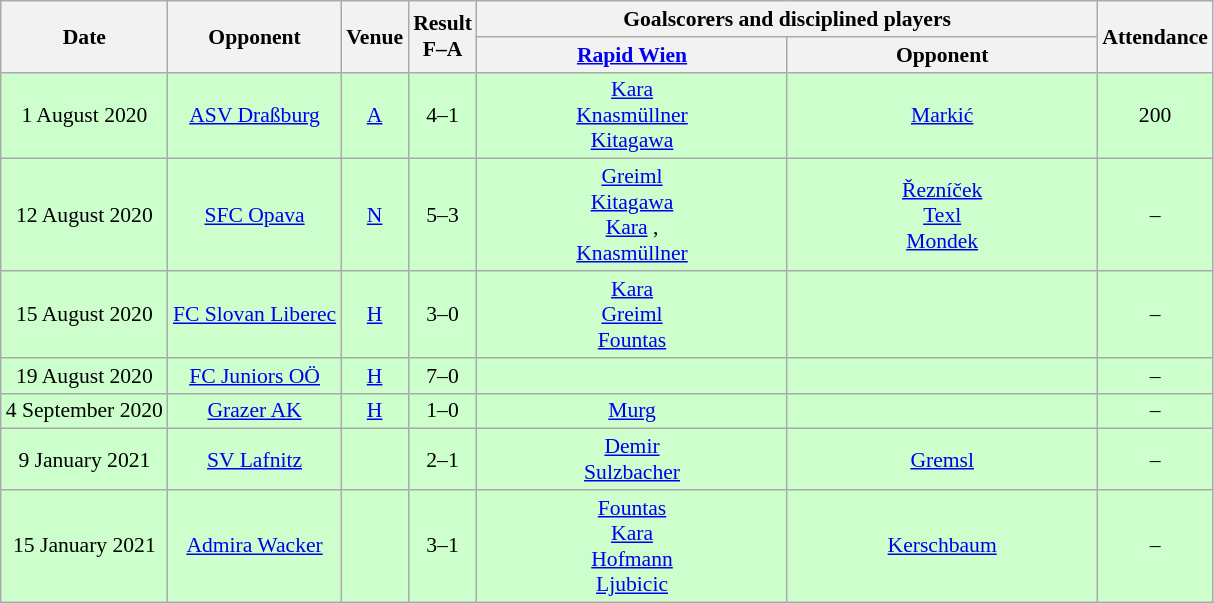<table class="wikitable" style="text-align:center;font-size:90%">
<tr>
<th rowspan="2">Date</th>
<th rowspan="2">Opponent</th>
<th rowspan="2">Venue</th>
<th rowspan="2">Result<br>F–A</th>
<th colspan="2">Goalscorers and disciplined players</th>
<th rowspan="2">Attendance</th>
</tr>
<tr>
<th style="width:200px"><a href='#'>Rapid Wien</a></th>
<th style="width:200px">Opponent</th>
</tr>
<tr style="background:#cfc">
<td>1 August 2020</td>
<td><a href='#'>ASV Draßburg</a> </td>
<td><a href='#'>A</a></td>
<td>4–1</td>
<td><a href='#'>Kara</a>  <br> <a href='#'>Knasmüllner</a> <br> <a href='#'>Kitagawa</a> </td>
<td><a href='#'>Markić</a> </td>
<td>200</td>
</tr>
<tr style="background:#cfc">
<td>12 August 2020</td>
<td><a href='#'>SFC Opava</a> </td>
<td><a href='#'>N</a></td>
<td>5–3</td>
<td><a href='#'>Greiml</a> <br> <a href='#'>Kitagawa</a> <br> <a href='#'>Kara</a> , <br> <a href='#'>Knasmüllner</a> </td>
<td><a href='#'>Řezníček</a> <br> <a href='#'>Texl</a> <br> <a href='#'>Mondek</a> </td>
<td>–</td>
</tr>
<tr style="background:#cfc">
<td>15 August 2020</td>
<td><a href='#'>FC Slovan Liberec</a> </td>
<td><a href='#'>H</a></td>
<td>3–0</td>
<td><a href='#'>Kara</a> <br> <a href='#'>Greiml</a> <br> <a href='#'>Fountas</a> </td>
<td></td>
<td>–</td>
</tr>
<tr style="background:#cfc">
<td>19 August 2020</td>
<td><a href='#'>FC Juniors OÖ</a> </td>
<td><a href='#'>H</a></td>
<td>7–0</td>
<td></td>
<td></td>
<td>–</td>
</tr>
<tr style="background:#cfc">
<td>4 September 2020</td>
<td><a href='#'>Grazer AK</a> </td>
<td><a href='#'>H</a></td>
<td>1–0</td>
<td><a href='#'>Murg</a> </td>
<td></td>
<td>–</td>
</tr>
<tr style="background:#cfc">
<td>9 January 2021</td>
<td><a href='#'>SV Lafnitz</a> </td>
<td></td>
<td>2–1</td>
<td><a href='#'>Demir</a> <br> <a href='#'>Sulzbacher</a> </td>
<td><a href='#'>Gremsl</a> </td>
<td>–</td>
</tr>
<tr style="background:#cfc">
<td>15 January 2021</td>
<td><a href='#'>Admira Wacker</a> </td>
<td></td>
<td>3–1</td>
<td><a href='#'>Fountas</a>   <br> <a href='#'>Kara</a> <br> <a href='#'>Hofmann</a> <br> <a href='#'>Ljubicic</a> </td>
<td><a href='#'>Kerschbaum</a> </td>
<td>–</td>
</tr>
</table>
